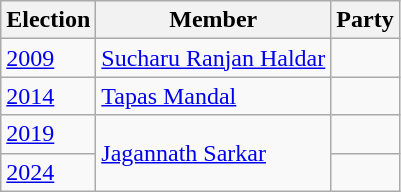<table class="wikitable sortable">
<tr>
<th>Election</th>
<th>Member</th>
<th colspan=2>Party</th>
</tr>
<tr>
<td><a href='#'>2009</a></td>
<td><a href='#'>Sucharu Ranjan Haldar</a></td>
<td></td>
</tr>
<tr>
<td><a href='#'>2014</a></td>
<td><a href='#'>Tapas Mandal</a></td>
</tr>
<tr>
<td><a href='#'>2019</a></td>
<td rowspan=2><a href='#'>Jagannath Sarkar</a></td>
<td></td>
</tr>
<tr>
<td><a href='#'>2024</a></td>
</tr>
</table>
